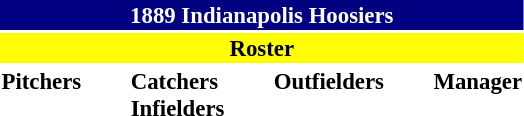<table class="toccolours" style="font-size: 95%;">
<tr>
<th colspan="10" style="background-color: navy; color: white; text-align: center;">1889 Indianapolis Hoosiers</th>
</tr>
<tr>
<td colspan="10" style="background-color: yellow; color: black; text-align: center;"><strong>Roster</strong></td>
</tr>
<tr>
<td valign="top"><strong>Pitchers</strong><br>








</td>
<td width="25px"></td>
<td valign="top"><strong>Catchers</strong><br>



<strong>Infielders</strong>




</td>
<td width="25px"></td>
<td valign="top"><strong>Outfielders</strong><br>



</td>
<td width="25px"></td>
<td valign="top"><strong>Manager</strong><br>
</td>
</tr>
<tr>
</tr>
</table>
